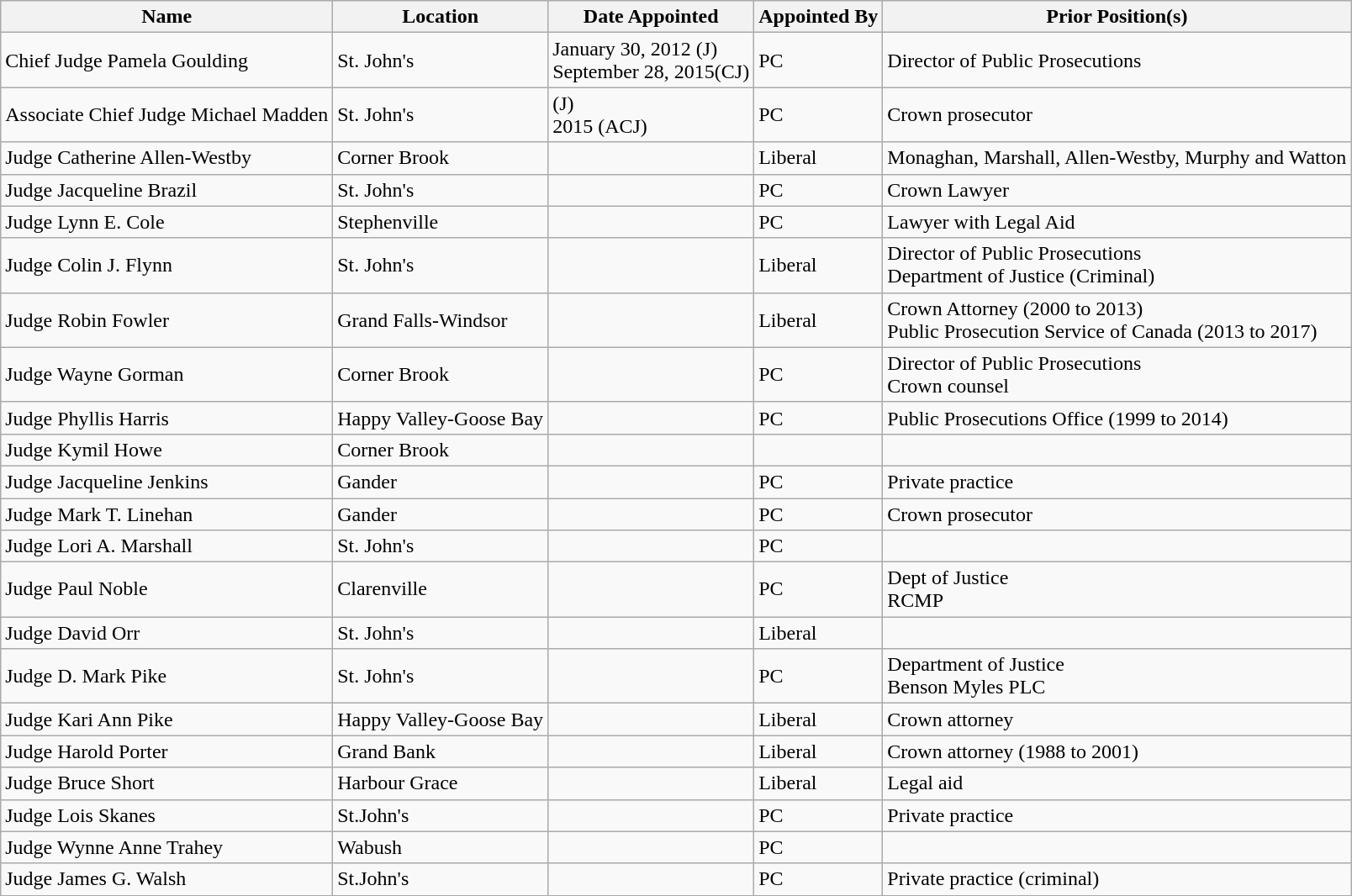<table class="wikitable sortable">
<tr>
<th>Name</th>
<th>Location</th>
<th>Date Appointed</th>
<th>Appointed By</th>
<th>Prior Position(s)</th>
</tr>
<tr>
<td>Chief Judge Pamela Goulding</td>
<td>St. John's</td>
<td>January 30, 2012 (J)<br> September 28, 2015(CJ)</td>
<td>PC</td>
<td>Director of Public Prosecutions</td>
</tr>
<tr>
<td>Associate Chief Judge Michael Madden </td>
<td>St. John's</td>
<td>(J)<br> 2015 (ACJ)</td>
<td>PC</td>
<td>Crown prosecutor</td>
</tr>
<tr>
<td>Judge Catherine Allen-Westby</td>
<td>Corner Brook</td>
<td></td>
<td>Liberal</td>
<td>Monaghan, Marshall, Allen-Westby, Murphy and Watton</td>
</tr>
<tr>
<td>Judge Jacqueline Brazil</td>
<td>St. John's</td>
<td></td>
<td>PC</td>
<td>Crown Lawyer</td>
</tr>
<tr>
<td>Judge Lynn E. Cole </td>
<td>Stephenville</td>
<td></td>
<td>PC</td>
<td>Lawyer with Legal Aid</td>
</tr>
<tr>
<td>Judge Colin J. Flynn </td>
<td>St. John's</td>
<td></td>
<td>Liberal</td>
<td>Director of Public Prosecutions<br> Department of Justice (Criminal)</td>
</tr>
<tr>
<td>Judge Robin Fowler</td>
<td>Grand Falls-Windsor</td>
<td></td>
<td>Liberal</td>
<td>Crown Attorney (2000 to 2013)<br>Public Prosecution Service of Canada (2013 to 2017)</td>
</tr>
<tr>
<td>Judge Wayne Gorman</td>
<td>Corner Brook</td>
<td></td>
<td>PC</td>
<td>Director of Public Prosecutions<br>Crown counsel</td>
</tr>
<tr>
<td>Judge Phyllis Harris</td>
<td>Happy Valley-Goose Bay</td>
<td></td>
<td>PC</td>
<td>Public Prosecutions Office (1999 to 2014)</td>
</tr>
<tr>
<td>Judge Kymil Howe</td>
<td>Corner Brook</td>
<td></td>
<td></td>
<td></td>
</tr>
<tr>
<td>Judge Jacqueline Jenkins</td>
<td>Gander</td>
<td></td>
<td>PC</td>
<td>Private practice</td>
</tr>
<tr>
<td>Judge Mark T. Linehan</td>
<td>Gander</td>
<td></td>
<td>PC</td>
<td>Crown prosecutor</td>
</tr>
<tr>
<td>Judge Lori A. Marshall</td>
<td>St. John's</td>
<td></td>
<td>PC</td>
<td></td>
</tr>
<tr>
<td>Judge Paul Noble</td>
<td>Clarenville</td>
<td></td>
<td>PC</td>
<td>Dept of Justice<br> RCMP</td>
</tr>
<tr>
<td>Judge David Orr</td>
<td>St. John's</td>
<td></td>
<td>Liberal</td>
<td></td>
</tr>
<tr>
<td>Judge D. Mark Pike</td>
<td>St. John's</td>
<td></td>
<td>PC</td>
<td>Department of Justice <br> Benson Myles PLC</td>
</tr>
<tr>
<td>Judge Kari Ann Pike</td>
<td>Happy Valley-Goose Bay</td>
<td></td>
<td>Liberal</td>
<td>Crown attorney</td>
</tr>
<tr>
<td>Judge Harold Porter</td>
<td>Grand Bank</td>
<td></td>
<td>Liberal</td>
<td>Crown attorney (1988 to 2001)</td>
</tr>
<tr>
<td>Judge Bruce Short</td>
<td>Harbour Grace</td>
<td></td>
<td>Liberal</td>
<td>Legal aid</td>
</tr>
<tr>
<td>Judge Lois Skanes</td>
<td>St.John's</td>
<td></td>
<td>PC</td>
<td>Private practice</td>
</tr>
<tr>
<td>Judge Wynne Anne Trahey</td>
<td>Wabush</td>
<td></td>
<td>PC</td>
<td></td>
</tr>
<tr>
<td>Judge James G. Walsh</td>
<td>St.John's</td>
<td></td>
<td>PC</td>
<td>Private practice (criminal)</td>
</tr>
</table>
